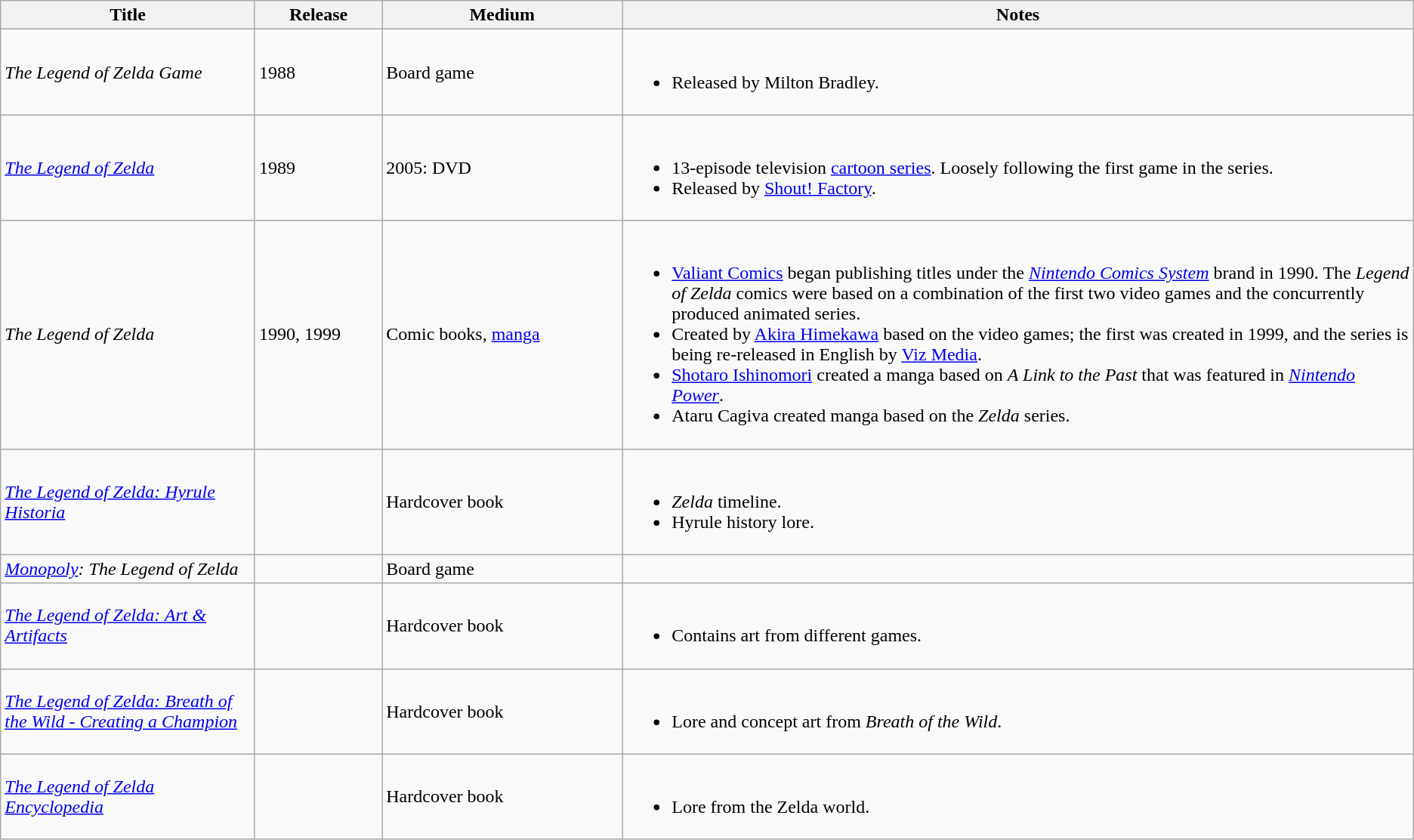<table class="wikitable">
<tr>
<th width=18%>Title</th>
<th width=9%>Release</th>
<th width=17%>Medium</th>
<th width=56%>Notes</th>
</tr>
<tr>
<td><em>The Legend of Zelda Game</em></td>
<td>1988</td>
<td>Board game</td>
<td><br><ul><li>Released by Milton Bradley.</li></ul></td>
</tr>
<tr>
<td><em><a href='#'>The Legend of Zelda</a></em></td>
<td>1989</td>
<td>2005: DVD</td>
<td><br><ul><li>13-episode television <a href='#'>cartoon series</a>. Loosely following the first game in the series.</li><li>Released by <a href='#'>Shout! Factory</a>.</li></ul></td>
</tr>
<tr>
<td><em>The Legend of Zelda</em></td>
<td>1990, 1999</td>
<td>Comic books, <a href='#'>manga</a></td>
<td><br><ul><li><a href='#'>Valiant Comics</a> began publishing titles under the <em><a href='#'>Nintendo Comics System</a></em> brand in 1990. The <em>Legend of Zelda</em> comics were based on a combination of the first two video games and the concurrently produced animated series.</li><li>Created by <a href='#'>Akira Himekawa</a> based on the video games; the first was created in 1999, and the series is being re-released in English by <a href='#'>Viz Media</a>.</li><li><a href='#'>Shotaro Ishinomori</a> created a manga based on <em>A Link to the Past</em> that was featured in <em><a href='#'>Nintendo Power</a></em>.</li><li>Ataru Cagiva created manga based on the <em>Zelda</em> series.</li></ul></td>
</tr>
<tr>
<td><em><a href='#'>The Legend of Zelda: Hyrule Historia</a></em></td>
<td></td>
<td>Hardcover book</td>
<td><br><ul><li><em>Zelda</em> timeline.</li><li>Hyrule history lore.</li></ul></td>
</tr>
<tr>
<td><em><a href='#'>Monopoly</a>: The Legend of Zelda</em></td>
<td></td>
<td>Board game</td>
</tr>
<tr>
<td><em><a href='#'>The Legend of Zelda: Art & Artifacts</a></em></td>
<td></td>
<td>Hardcover book</td>
<td><br><ul><li>Contains art from different games.</li></ul></td>
</tr>
<tr>
<td><em><a href='#'>The Legend of Zelda: Breath of the Wild - Creating a Champion</a></em></td>
<td></td>
<td>Hardcover book</td>
<td><br><ul><li>Lore and concept art from <em>Breath of the Wild</em>.</li></ul></td>
</tr>
<tr>
<td><em><a href='#'>The Legend of Zelda Encyclopedia</a></em></td>
<td></td>
<td>Hardcover book</td>
<td><br><ul><li>Lore from the Zelda world.</li></ul></td>
</tr>
</table>
